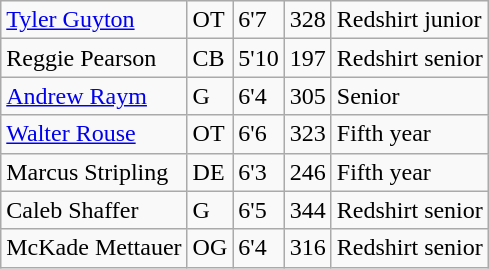<table class="wikitable sortable">
<tr>
<td><a href='#'>Tyler Guyton</a></td>
<td>OT</td>
<td>6'7</td>
<td>328</td>
<td> Redshirt junior</td>
</tr>
<tr>
<td>Reggie Pearson</td>
<td>CB</td>
<td>5'10</td>
<td>197</td>
<td> Redshirt senior</td>
</tr>
<tr>
<td><a href='#'>Andrew Raym</a></td>
<td>G</td>
<td>6'4</td>
<td>305</td>
<td>Senior</td>
</tr>
<tr>
<td><a href='#'>Walter Rouse</a></td>
<td>OT</td>
<td>6'6</td>
<td>323</td>
<td>Fifth year</td>
</tr>
<tr>
<td>Marcus Stripling</td>
<td>DE</td>
<td>6'3</td>
<td>246</td>
<td>Fifth year</td>
</tr>
<tr>
<td>Caleb Shaffer</td>
<td>G</td>
<td>6'5</td>
<td>344</td>
<td> Redshirt senior</td>
</tr>
<tr>
<td>McKade Mettauer</td>
<td>OG</td>
<td>6'4</td>
<td>316</td>
<td> Redshirt senior</td>
</tr>
</table>
